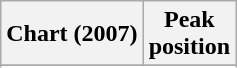<table class="wikitable sortable plainrowheaders" style="text-align:center">
<tr>
<th scope="col">Chart (2007)</th>
<th scope="col">Peak<br> position</th>
</tr>
<tr>
</tr>
<tr>
</tr>
<tr>
</tr>
<tr>
</tr>
<tr>
</tr>
<tr>
</tr>
<tr>
</tr>
<tr>
</tr>
<tr>
</tr>
<tr>
</tr>
<tr>
</tr>
</table>
